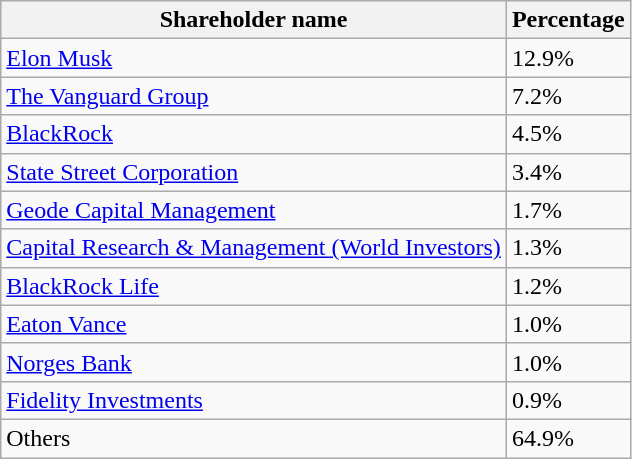<table class="wikitable sortable col2right">
<tr>
<th>Shareholder name</th>
<th>Percentage</th>
</tr>
<tr>
<td><a href='#'>Elon Musk</a></td>
<td>12.9%</td>
</tr>
<tr>
<td><a href='#'>The Vanguard Group</a></td>
<td>7.2%</td>
</tr>
<tr>
<td><a href='#'>BlackRock</a></td>
<td>4.5%</td>
</tr>
<tr>
<td><a href='#'>State Street Corporation</a></td>
<td>3.4%</td>
</tr>
<tr>
<td><a href='#'>Geode Capital Management</a></td>
<td>1.7%</td>
</tr>
<tr>
<td><a href='#'>Capital Research & Management (World Investors)</a></td>
<td>1.3%</td>
</tr>
<tr>
<td><a href='#'>BlackRock Life</a></td>
<td>1.2%</td>
</tr>
<tr>
<td><a href='#'>Eaton Vance</a></td>
<td>1.0%</td>
</tr>
<tr>
<td><a href='#'>Norges Bank</a></td>
<td>1.0%</td>
</tr>
<tr>
<td><a href='#'>Fidelity Investments</a></td>
<td>0.9%</td>
</tr>
<tr>
<td>Others</td>
<td>64.9%</td>
</tr>
</table>
